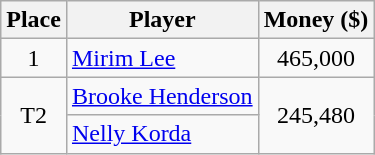<table class="wikitable">
<tr>
<th>Place</th>
<th>Player</th>
<th>Money ($)</th>
</tr>
<tr>
<td align=center>1</td>
<td> <a href='#'>Mirim Lee</a></td>
<td align=center>465,000</td>
</tr>
<tr>
<td rowspan=2 align=center>T2</td>
<td> <a href='#'>Brooke Henderson</a></td>
<td rowspan=2 align=center>245,480</td>
</tr>
<tr>
<td> <a href='#'>Nelly Korda</a></td>
</tr>
</table>
